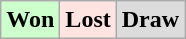<table class="wikitable">
<tr>
<td bgcolor="#ccffcc"><strong>Won</strong></td>
<td bgcolor="FFE4E1"><strong>Lost</strong></td>
<td bgcolor="DCDCDC"><strong>Draw</strong></td>
</tr>
</table>
